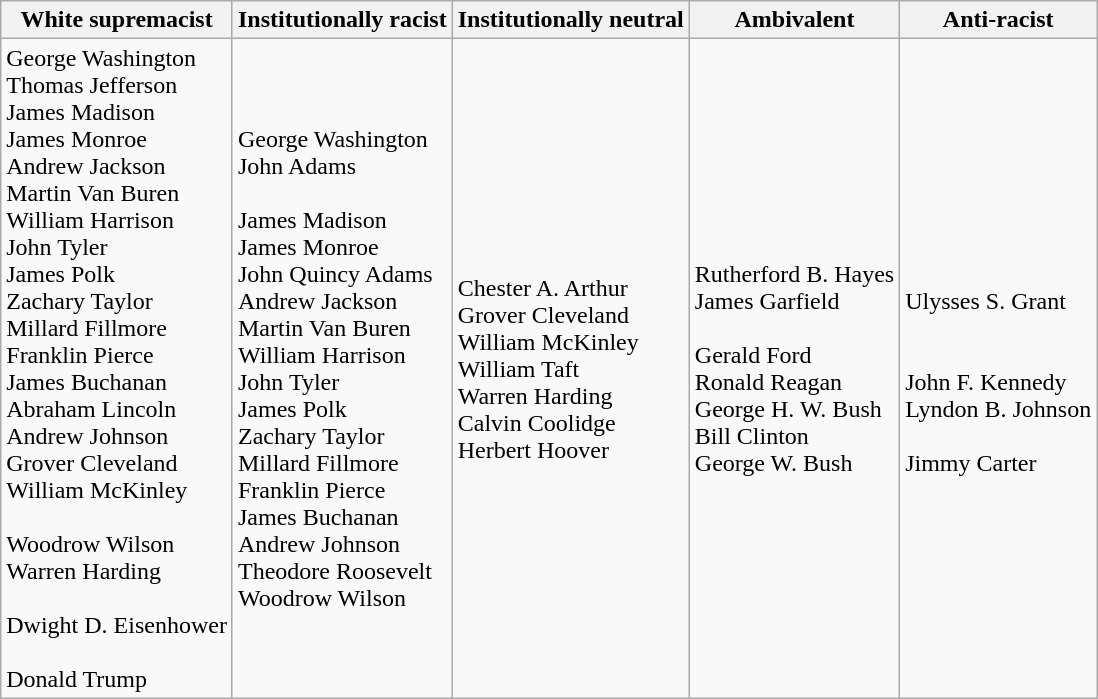<table class="wikitable">
<tr>
<th>White supremacist</th>
<th>Institutionally racist</th>
<th>Institutionally neutral</th>
<th>Ambivalent</th>
<th>Anti-racist</th>
</tr>
<tr>
<td>George Washington <br>Thomas Jefferson <br>James Madison <br>James Monroe <br>Andrew Jackson <br>Martin Van Buren <br>William Harrison <br>John Tyler <br>James Polk <br>Zachary Taylor <br>Millard Fillmore <br>Franklin Pierce <br>James Buchanan <br>Abraham Lincoln <br>Andrew Johnson <br>Grover Cleveland <br>William McKinley <br> <br>Woodrow Wilson <br>Warren Harding <br> <br>Dwight D. Eisenhower   <br> <br>Donald Trump</td>
<td>George Washington <br>John Adams <br> <br>James Madison <br>James Monroe <br>John Quincy Adams <br>Andrew Jackson <br>Martin Van Buren <br>William Harrison <br>John Tyler <br>James Polk <br>Zachary Taylor <br>Millard Fillmore <br>Franklin Pierce <br>James Buchanan <br>Andrew Johnson <br>Theodore Roosevelt <br>Woodrow Wilson<br></td>
<td>Chester A. Arthur <br>Grover Cleveland <br>William McKinley <br>William Taft <br>Warren Harding <br>Calvin Coolidge <br>Herbert Hoover <br></td>
<td>Rutherford B. Hayes <br>James Garfield <br> <br>Gerald Ford <br>Ronald Reagan <br>George H. W. Bush <br>Bill Clinton <br>George W. Bush</td>
<td> <br>Ulysses S. Grant <br> <br> <br>John F. Kennedy <br>Lyndon B. Johnson <br> <br>Jimmy Carter <br></td>
</tr>
</table>
